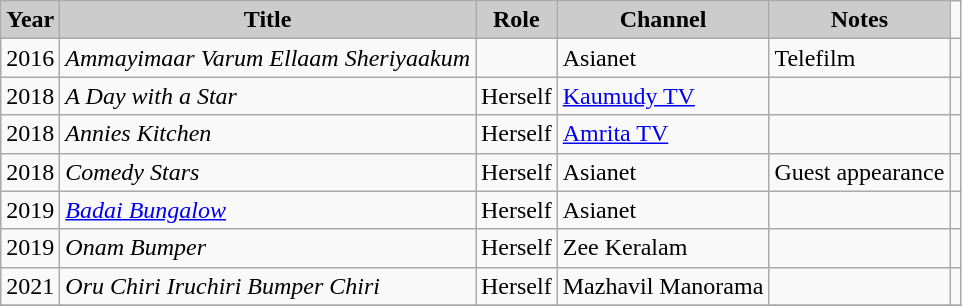<table class="wikitable">
<tr>
<th style="background:#ccc;">Year</th>
<th style="background:#ccc;">Title</th>
<th style="background:#ccc;">Role</th>
<th style="background:#ccc;">Channel</th>
<th style="background:#ccc;">Notes</th>
</tr>
<tr>
<td>2016</td>
<td><em>Ammayimaar Varum Ellaam Sheriyaakum</em></td>
<td></td>
<td>Asianet</td>
<td>Telefilm</td>
<td></td>
</tr>
<tr>
<td>2018</td>
<td><em>A Day with a Star</em></td>
<td>Herself</td>
<td><a href='#'>Kaumudy TV</a></td>
<td></td>
<td></td>
</tr>
<tr>
<td>2018</td>
<td><em>Annies Kitchen</em></td>
<td>Herself</td>
<td><a href='#'>Amrita TV</a></td>
<td></td>
<td></td>
</tr>
<tr>
<td>2018</td>
<td><em>Comedy Stars</em></td>
<td>Herself</td>
<td>Asianet</td>
<td>Guest appearance</td>
<td></td>
</tr>
<tr>
<td>2019</td>
<td><em><a href='#'>Badai Bungalow</a></em></td>
<td>Herself</td>
<td>Asianet</td>
<td></td>
<td></td>
</tr>
<tr>
<td>2019</td>
<td><em>Onam Bumper</em></td>
<td>Herself</td>
<td>Zee Keralam</td>
<td></td>
<td></td>
</tr>
<tr>
<td>2021</td>
<td><em>Oru Chiri Iruchiri Bumper Chiri</em></td>
<td>Herself</td>
<td>Mazhavil Manorama</td>
<td></td>
<td></td>
</tr>
<tr>
</tr>
</table>
